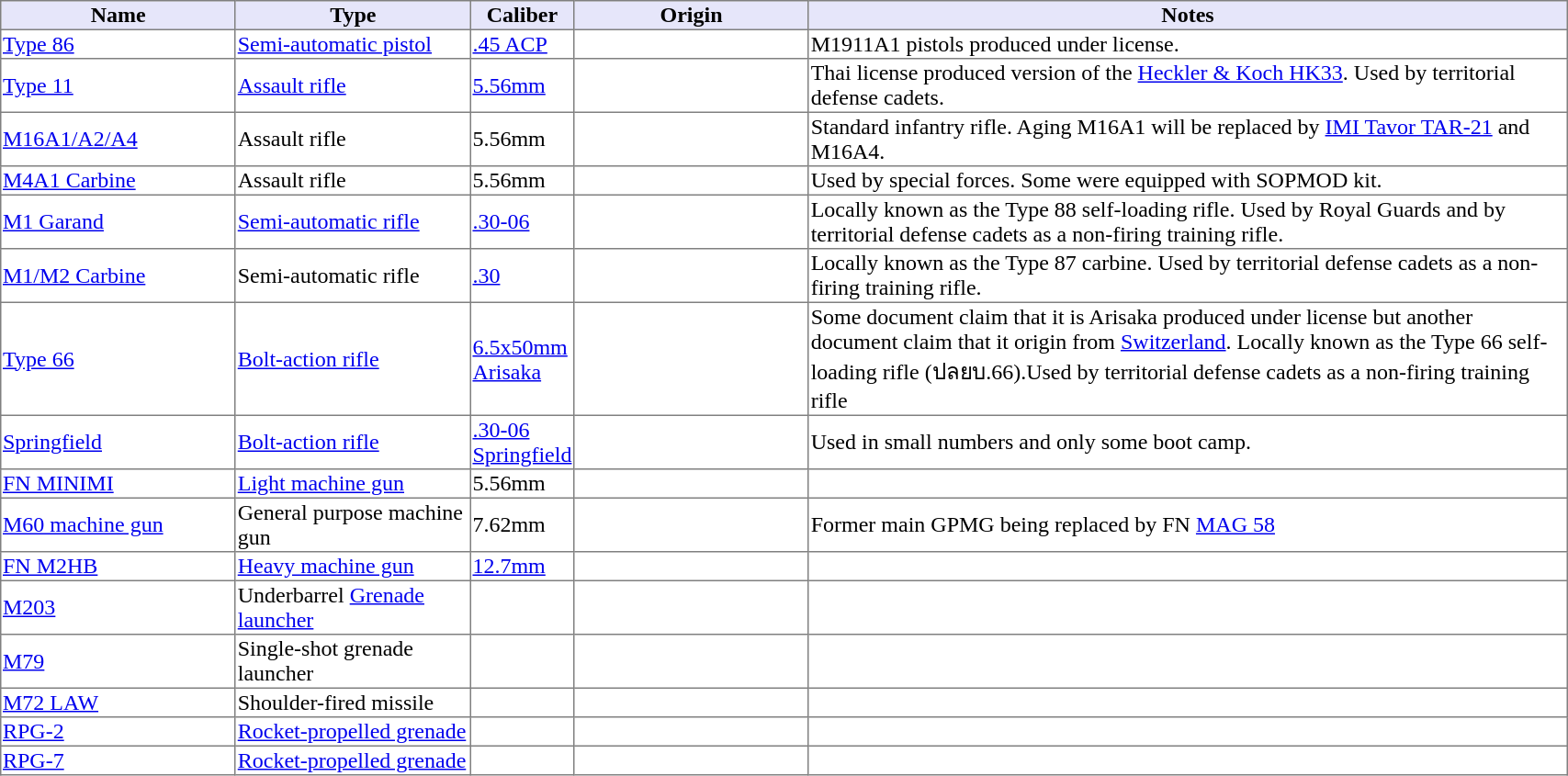<table border="1" style="border-collapse: collapse;" width="90%">
<tr bgcolor=#E6E6FA>
<th width="15%">Name</th>
<th width="15%">Type</th>
<th width="5%">Caliber</th>
<th width="15%">Origin</th>
<th>Notes</th>
</tr>
<tr>
<td><a href='#'>Type 86</a></td>
<td><a href='#'>Semi-automatic pistol</a></td>
<td><a href='#'>.45 ACP</a></td>
<td></td>
<td>M1911A1 pistols produced under license.</td>
</tr>
<tr>
<td><a href='#'>Type 11</a></td>
<td><a href='#'>Assault rifle</a></td>
<td><a href='#'>5.56mm</a></td>
<td></td>
<td>Thai license produced version of the <a href='#'>Heckler & Koch HK33</a>. Used by territorial defense cadets.</td>
</tr>
<tr>
<td><a href='#'>M16A1/A2/A4</a></td>
<td>Assault rifle</td>
<td>5.56mm</td>
<td></td>
<td>Standard infantry rifle. Aging M16A1 will be replaced by <a href='#'>IMI Tavor TAR-21</a> and M16A4.</td>
</tr>
<tr>
<td><a href='#'>M4A1 Carbine</a></td>
<td>Assault rifle</td>
<td>5.56mm</td>
<td></td>
<td>Used by special forces. Some were equipped with SOPMOD kit.</td>
</tr>
<tr>
<td><a href='#'>M1 Garand</a></td>
<td><a href='#'>Semi-automatic rifle</a></td>
<td><a href='#'>.30-06</a></td>
<td></td>
<td>Locally known as the Type 88 self-loading rifle. Used by Royal Guards and by territorial defense cadets as a non-firing training rifle.</td>
</tr>
<tr>
<td><a href='#'>M1/M2 Carbine</a></td>
<td>Semi-automatic rifle</td>
<td><a href='#'>.30</a></td>
<td></td>
<td>Locally known as the Type 87 carbine. Used by territorial defense cadets as a non-firing training rifle.</td>
</tr>
<tr>
<td><a href='#'>Type 66</a></td>
<td><a href='#'>Bolt-action rifle</a></td>
<td><a href='#'>6.5x50mm Arisaka</a></td>
<td></td>
<td>Some document claim that it is Arisaka produced under license but another document claim that it origin from <a href='#'>Switzerland</a>. Locally known as the Type 66 self-loading rifle (ปลยบ.66).Used by territorial defense cadets as a non-firing training rifle</td>
</tr>
<tr>
<td><a href='#'>Springfield</a></td>
<td><a href='#'>Bolt-action rifle</a></td>
<td><a href='#'>.30-06 Springfield</a></td>
<td></td>
<td>Used in small numbers and only some boot camp.</td>
</tr>
<tr>
<td><a href='#'>FN MINIMI</a></td>
<td><a href='#'>Light machine gun</a></td>
<td>5.56mm</td>
<td></td>
<td></td>
</tr>
<tr>
<td><a href='#'>M60 machine gun</a></td>
<td>General purpose machine gun</td>
<td>7.62mm</td>
<td></td>
<td>Former main GPMG being replaced by FN <a href='#'>MAG 58</a></td>
</tr>
<tr>
<td><a href='#'>FN M2HB</a></td>
<td><a href='#'>Heavy machine gun</a></td>
<td><a href='#'>12.7mm</a></td>
<td></td>
<td></td>
</tr>
<tr>
<td><a href='#'>M203</a></td>
<td>Underbarrel <a href='#'>Grenade launcher</a></td>
<td></td>
<td></td>
<td></td>
</tr>
<tr>
<td><a href='#'>M79</a></td>
<td>Single-shot grenade launcher</td>
<td></td>
<td></td>
<td></td>
</tr>
<tr>
<td><a href='#'>M72 LAW</a></td>
<td>Shoulder-fired missile</td>
<td></td>
<td></td>
<td></td>
</tr>
<tr>
<td><a href='#'>RPG-2</a></td>
<td><a href='#'>Rocket-propelled grenade</a></td>
<td></td>
<td></td>
<td></td>
</tr>
<tr>
<td><a href='#'>RPG-7</a></td>
<td><a href='#'>Rocket-propelled grenade</a></td>
<td></td>
<td></td>
<td></td>
</tr>
</table>
